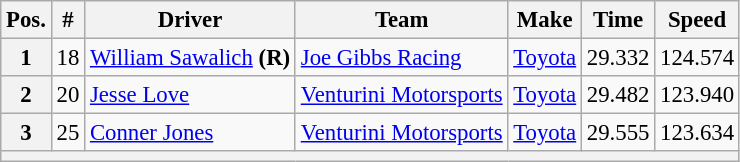<table class="wikitable" style="font-size:95%">
<tr>
<th>Pos.</th>
<th>#</th>
<th>Driver</th>
<th>Team</th>
<th>Make</th>
<th>Time</th>
<th>Speed</th>
</tr>
<tr>
<th>1</th>
<td>18</td>
<td><a href='#'>William Sawalich</a> <strong>(R)</strong></td>
<td><a href='#'>Joe Gibbs Racing</a></td>
<td><a href='#'>Toyota</a></td>
<td>29.332</td>
<td>124.574</td>
</tr>
<tr>
<th>2</th>
<td>20</td>
<td><a href='#'>Jesse Love</a></td>
<td><a href='#'>Venturini Motorsports</a></td>
<td><a href='#'>Toyota</a></td>
<td>29.482</td>
<td>123.940</td>
</tr>
<tr>
<th>3</th>
<td>25</td>
<td><a href='#'>Conner Jones</a></td>
<td><a href='#'>Venturini Motorsports</a></td>
<td><a href='#'>Toyota</a></td>
<td>29.555</td>
<td>123.634</td>
</tr>
<tr>
<th colspan="7"></th>
</tr>
</table>
